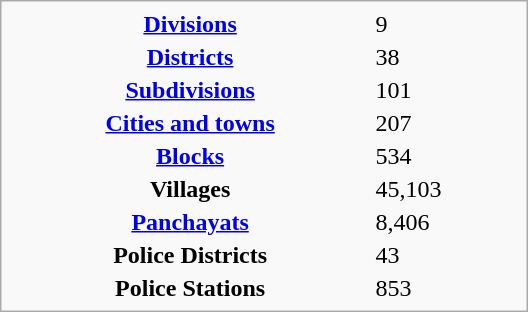<table class="infobox" style="width:22em; float:RIGHT">
<tr>
<th><a href='#'>Divisions</a></th>
<td>9</td>
</tr>
<tr>
<th><a href='#'>Districts</a></th>
<td>38</td>
</tr>
<tr>
<th><a href='#'>Subdivisions</a></th>
<td>101</td>
</tr>
<tr>
<th><a href='#'>Cities and towns</a></th>
<td>207</td>
</tr>
<tr>
<th><a href='#'>Blocks</a></th>
<td>534</td>
</tr>
<tr>
<th>Villages</th>
<td>45,103</td>
</tr>
<tr>
<th><a href='#'>Panchayats</a></th>
<td>8,406</td>
</tr>
<tr>
<th>Police Districts</th>
<td>43</td>
</tr>
<tr>
<th>Police Stations</th>
<td>853</td>
</tr>
</table>
